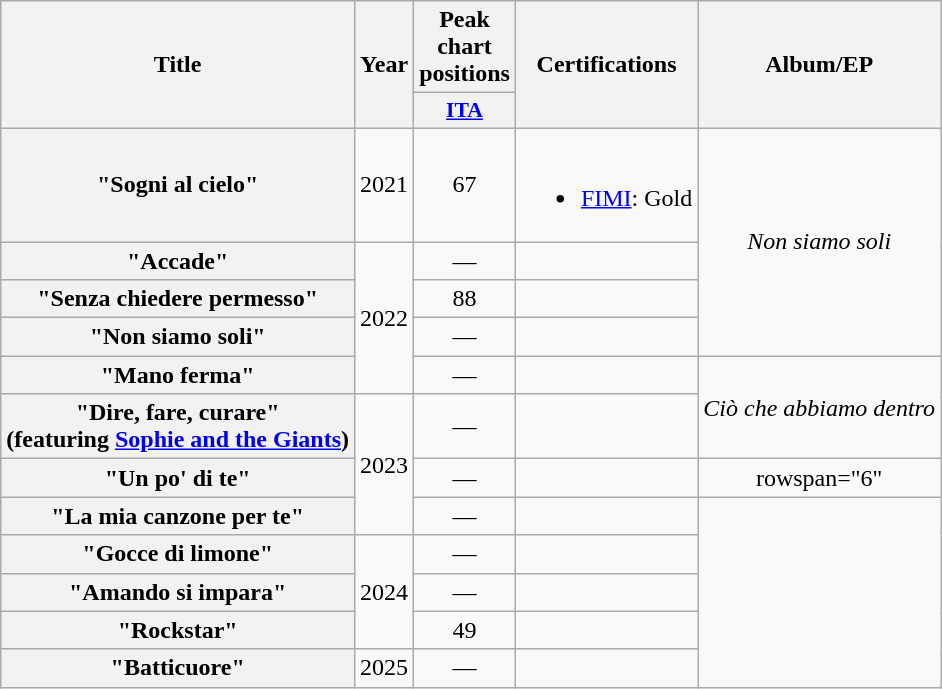<table class="wikitable plainrowheaders" style="text-align:center;">
<tr>
<th scope="col" rowspan="2">Title</th>
<th scope="col" rowspan="2">Year</th>
<th scope="col" colspan="1">Peak chart positions</th>
<th scope="col" rowspan="2">Certifications</th>
<th scope="col" rowspan="2">Album/EP</th>
</tr>
<tr>
<th scope="col" style="width:3em;font-size:90%;"><a href='#'>ITA</a><br></th>
</tr>
<tr>
<th scope="row">"Sogni al cielo"</th>
<td>2021</td>
<td>67</td>
<td><br><ul><li><a href='#'>FIMI</a>: Gold</li></ul></td>
<td rowspan="4"><em>Non siamo soli</em></td>
</tr>
<tr>
<th scope="row">"Accade"</th>
<td rowspan="4">2022</td>
<td>—</td>
<td></td>
</tr>
<tr>
<th scope="row">"Senza chiedere permesso"</th>
<td>88</td>
<td></td>
</tr>
<tr>
<th scope="row">"Non siamo soli"</th>
<td>—</td>
<td></td>
</tr>
<tr>
<th scope="row">"Mano ferma"</th>
<td>—</td>
<td></td>
<td rowspan="2"><em>Ciò che abbiamo dentro</em></td>
</tr>
<tr>
<th scope="row">"Dire, fare, curare"<br>(featuring <a href='#'>Sophie and the Giants</a>)</th>
<td rowspan="3">2023</td>
<td>—</td>
<td></td>
</tr>
<tr>
<th scope="row">"Un po' di te"</th>
<td>—</td>
<td></td>
<td>rowspan="6" </td>
</tr>
<tr>
<th scope="row">"La mia canzone per te"</th>
<td>—</td>
<td></td>
</tr>
<tr>
<th scope="row">"Gocce di limone"</th>
<td rowspan="3">2024</td>
<td>—</td>
<td></td>
</tr>
<tr>
<th scope="row">"Amando si impara"</th>
<td>—</td>
<td></td>
</tr>
<tr>
<th scope="row">"Rockstar"</th>
<td>49</td>
<td></td>
</tr>
<tr>
<th scope="row">"Batticuore"</th>
<td>2025</td>
<td>—</td>
<td></td>
</tr>
</table>
